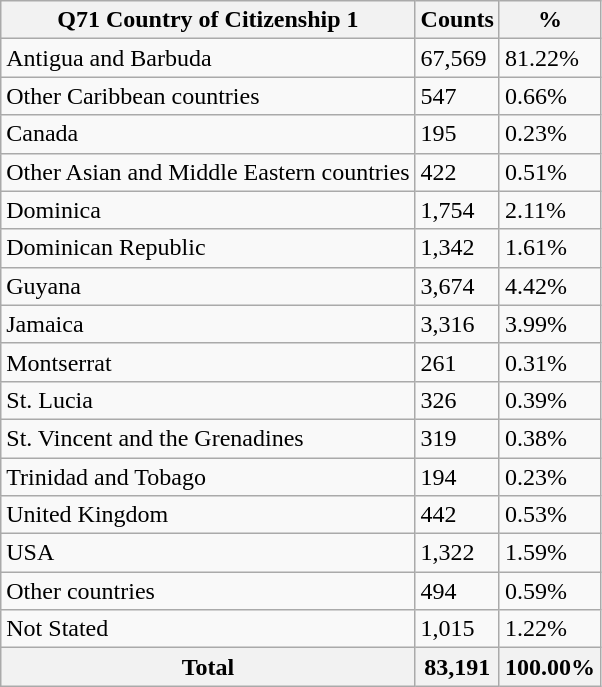<table class="wikitable sortable">
<tr>
<th>Q71 Country of Citizenship 1</th>
<th>Counts</th>
<th>%</th>
</tr>
<tr>
<td>Antigua and Barbuda</td>
<td>67,569</td>
<td>81.22%</td>
</tr>
<tr>
<td>Other Caribbean countries</td>
<td>547</td>
<td>0.66%</td>
</tr>
<tr>
<td>Canada</td>
<td>195</td>
<td>0.23%</td>
</tr>
<tr>
<td>Other Asian and Middle Eastern countries</td>
<td>422</td>
<td>0.51%</td>
</tr>
<tr>
<td>Dominica</td>
<td>1,754</td>
<td>2.11%</td>
</tr>
<tr>
<td>Dominican Republic</td>
<td>1,342</td>
<td>1.61%</td>
</tr>
<tr>
<td>Guyana</td>
<td>3,674</td>
<td>4.42%</td>
</tr>
<tr>
<td>Jamaica</td>
<td>3,316</td>
<td>3.99%</td>
</tr>
<tr>
<td>Montserrat</td>
<td>261</td>
<td>0.31%</td>
</tr>
<tr>
<td>St. Lucia</td>
<td>326</td>
<td>0.39%</td>
</tr>
<tr>
<td>St. Vincent and the Grenadines</td>
<td>319</td>
<td>0.38%</td>
</tr>
<tr>
<td>Trinidad and Tobago</td>
<td>194</td>
<td>0.23%</td>
</tr>
<tr>
<td>United Kingdom</td>
<td>442</td>
<td>0.53%</td>
</tr>
<tr>
<td>USA</td>
<td>1,322</td>
<td>1.59%</td>
</tr>
<tr>
<td>Other countries</td>
<td>494</td>
<td>0.59%</td>
</tr>
<tr>
<td>Not Stated</td>
<td>1,015</td>
<td>1.22%</td>
</tr>
<tr>
<th>Total</th>
<th>83,191</th>
<th>100.00%</th>
</tr>
</table>
